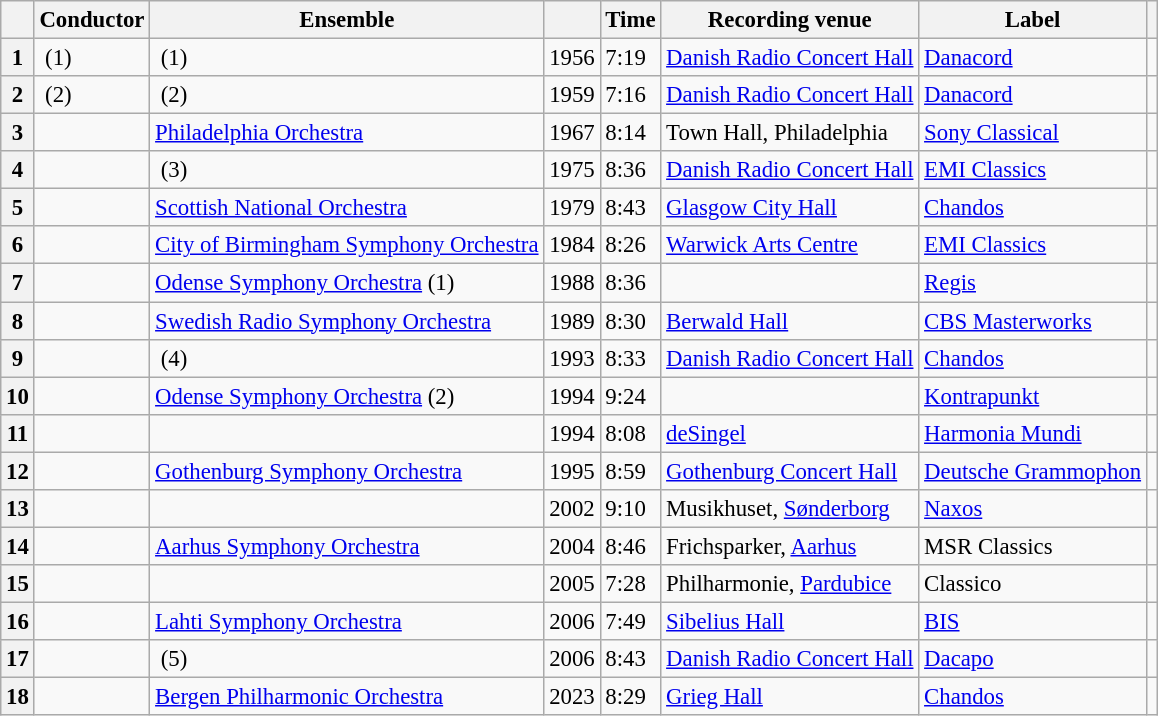<table class="wikitable sortable" style="margin-right:0; font-size:95%">
<tr>
<th scope="col"></th>
<th scope="col">Conductor</th>
<th scope="col">Ensemble</th>
<th scope="col"></th>
<th scope="col">Time</th>
<th scope="col">Recording venue</th>
<th scope="col">Label</th>
<th scope="col"class="unsortable"></th>
</tr>
<tr>
<th scope="row">1</th>
<td> (1)</td>
<td> (1)</td>
<td>1956</td>
<td>7:19</td>
<td><a href='#'>Danish Radio Concert Hall</a></td>
<td><a href='#'>Danacord</a></td>
<td></td>
</tr>
<tr>
<th scope="row">2</th>
<td> (2)</td>
<td> (2)</td>
<td>1959</td>
<td>7:16</td>
<td><a href='#'>Danish Radio Concert Hall</a></td>
<td><a href='#'>Danacord</a></td>
<td></td>
</tr>
<tr>
<th scope="row">3</th>
<td></td>
<td><a href='#'>Philadelphia Orchestra</a></td>
<td>1967</td>
<td>8:14</td>
<td>Town Hall, Philadelphia</td>
<td><a href='#'>Sony Classical</a></td>
<td></td>
</tr>
<tr>
<th scope="row">4</th>
<td></td>
<td> (3)</td>
<td>1975</td>
<td>8:36</td>
<td><a href='#'>Danish Radio Concert Hall</a></td>
<td><a href='#'>EMI Classics</a></td>
<td></td>
</tr>
<tr>
<th scope="row">5</th>
<td></td>
<td><a href='#'>Scottish National Orchestra</a></td>
<td>1979</td>
<td>8:43</td>
<td><a href='#'>Glasgow City Hall</a></td>
<td><a href='#'>Chandos</a></td>
<td></td>
</tr>
<tr>
<th scope="row">6</th>
<td></td>
<td><a href='#'>City of Birmingham Symphony Orchestra</a></td>
<td>1984</td>
<td>8:26</td>
<td><a href='#'>Warwick Arts Centre</a></td>
<td><a href='#'>EMI Classics</a></td>
<td></td>
</tr>
<tr>
<th scope="row">7</th>
<td></td>
<td><a href='#'>Odense Symphony Orchestra</a> (1)</td>
<td>1988</td>
<td>8:36</td>
<td></td>
<td><a href='#'>Regis</a></td>
<td></td>
</tr>
<tr>
<th scope="row">8</th>
<td></td>
<td><a href='#'>Swedish Radio Symphony Orchestra</a></td>
<td>1989</td>
<td>8:30</td>
<td><a href='#'>Berwald Hall</a></td>
<td><a href='#'>CBS Masterworks</a></td>
<td></td>
</tr>
<tr>
<th scope="row">9</th>
<td></td>
<td> (4)</td>
<td>1993</td>
<td>8:33</td>
<td><a href='#'>Danish Radio Concert Hall</a></td>
<td><a href='#'>Chandos</a></td>
<td {{center></td>
</tr>
<tr>
<th scope="row">10</th>
<td></td>
<td><a href='#'>Odense Symphony Orchestra</a> (2)</td>
<td>1994</td>
<td>9:24</td>
<td></td>
<td><a href='#'>Kontrapunkt</a></td>
<td></td>
</tr>
<tr>
<th scope="row">11</th>
<td></td>
<td></td>
<td>1994</td>
<td>8:08</td>
<td><a href='#'>deSingel</a></td>
<td><a href='#'>Harmonia Mundi</a></td>
<td></td>
</tr>
<tr>
<th scope="row">12</th>
<td></td>
<td><a href='#'>Gothenburg Symphony Orchestra</a></td>
<td>1995</td>
<td>8:59</td>
<td><a href='#'>Gothenburg Concert Hall</a></td>
<td><a href='#'>Deutsche Grammophon</a></td>
<td></td>
</tr>
<tr>
<th scope="row">13</th>
<td></td>
<td></td>
<td>2002</td>
<td>9:10</td>
<td>Musikhuset, <a href='#'>Sønderborg</a></td>
<td><a href='#'>Naxos</a></td>
<td></td>
</tr>
<tr>
<th scope="row">14</th>
<td></td>
<td><a href='#'>Aarhus Symphony Orchestra</a></td>
<td>2004</td>
<td>8:46</td>
<td>Frichsparker, <a href='#'>Aarhus</a></td>
<td>MSR Classics</td>
<td></td>
</tr>
<tr>
<th scope="row">15</th>
<td></td>
<td></td>
<td>2005</td>
<td>7:28</td>
<td>Philharmonie, <a href='#'>Pardubice</a></td>
<td>Classico</td>
<td></td>
</tr>
<tr>
<th scope="row">16</th>
<td></td>
<td><a href='#'>Lahti Symphony Orchestra</a></td>
<td>2006</td>
<td>7:49</td>
<td><a href='#'>Sibelius Hall</a></td>
<td><a href='#'>BIS</a></td>
<td></td>
</tr>
<tr>
<th scope="row">17</th>
<td></td>
<td> (5)</td>
<td>2006</td>
<td>8:43</td>
<td><a href='#'>Danish Radio Concert Hall</a></td>
<td><a href='#'>Dacapo</a></td>
<td></td>
</tr>
<tr>
<th scope="row">18</th>
<td></td>
<td><a href='#'>Bergen Philharmonic Orchestra</a></td>
<td>2023</td>
<td>8:29</td>
<td><a href='#'>Grieg Hall</a></td>
<td><a href='#'>Chandos</a></td>
<td {{center></td>
</tr>
</table>
